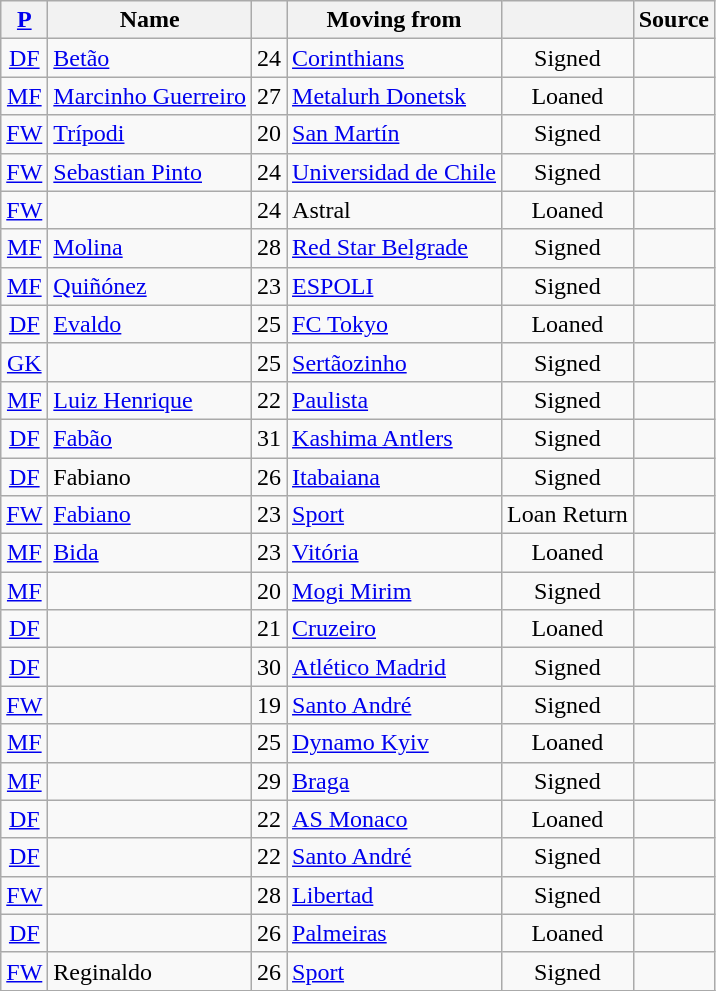<table class="wikitable sortable" style="text-align:center;">
<tr>
<th><a href='#'>P</a></th>
<th>Name</th>
<th></th>
<th>Moving from</th>
<th></th>
<th>Source</th>
</tr>
<tr>
<td><a href='#'>DF</a></td>
<td style="text-align:left;"> <a href='#'>Betão</a></td>
<td>24</td>
<td style="text-align:left;"><a href='#'>Corinthians</a></td>
<td>Signed</td>
<td></td>
</tr>
<tr>
<td><a href='#'>MF</a></td>
<td style="text-align:left;"> <a href='#'>Marcinho Guerreiro</a></td>
<td>27</td>
<td style="text-align:left;"><a href='#'>Metalurh Donetsk</a> </td>
<td>Loaned</td>
<td></td>
</tr>
<tr>
<td><a href='#'>FW</a></td>
<td style="text-align:left;"> <a href='#'>Trípodi</a></td>
<td>20</td>
<td style="text-align:left;"><a href='#'>San Martín</a> </td>
<td>Signed</td>
<td></td>
</tr>
<tr>
<td><a href='#'>FW</a></td>
<td style="text-align:left;"> <a href='#'>Sebastian Pinto</a></td>
<td>24</td>
<td style="text-align:left;"><a href='#'>Universidad de Chile</a> </td>
<td>Signed</td>
<td></td>
</tr>
<tr>
<td><a href='#'>FW</a></td>
<td style="text-align:left;"> </td>
<td>24</td>
<td style="text-align:left;">Astral</td>
<td>Loaned</td>
<td></td>
</tr>
<tr>
<td><a href='#'>MF</a></td>
<td style="text-align:left;"> <a href='#'>Molina</a></td>
<td>28</td>
<td style="text-align:left;"><a href='#'>Red Star Belgrade</a> </td>
<td>Signed</td>
<td></td>
</tr>
<tr>
<td><a href='#'>MF</a></td>
<td style="text-align:left;"> <a href='#'>Quiñónez</a></td>
<td>23</td>
<td style="text-align:left;"><a href='#'>ESPOLI</a> </td>
<td>Signed</td>
<td></td>
</tr>
<tr>
<td><a href='#'>DF</a></td>
<td style="text-align:left;"> <a href='#'>Evaldo</a></td>
<td>25</td>
<td style="text-align:left;"><a href='#'>FC Tokyo</a> </td>
<td>Loaned</td>
<td></td>
</tr>
<tr>
<td><a href='#'>GK</a></td>
<td style="text-align:left;"> </td>
<td>25</td>
<td style="text-align:left;"><a href='#'>Sertãozinho</a></td>
<td>Signed</td>
<td></td>
</tr>
<tr>
<td><a href='#'>MF</a></td>
<td style="text-align:left;"> <a href='#'>Luiz Henrique</a></td>
<td>22</td>
<td style="text-align:left;"><a href='#'>Paulista</a></td>
<td>Signed</td>
<td></td>
</tr>
<tr>
<td><a href='#'>DF</a></td>
<td style="text-align:left;"> <a href='#'>Fabão</a></td>
<td>31</td>
<td style="text-align:left;"><a href='#'>Kashima Antlers</a> </td>
<td>Signed</td>
<td></td>
</tr>
<tr>
<td><a href='#'>DF</a></td>
<td style="text-align:left;"> Fabiano</td>
<td>26</td>
<td style="text-align:left;"><a href='#'>Itabaiana</a></td>
<td>Signed</td>
<td></td>
</tr>
<tr>
<td><a href='#'>FW</a></td>
<td style="text-align:left;"> <a href='#'>Fabiano</a></td>
<td>23</td>
<td style="text-align:left;"><a href='#'>Sport</a></td>
<td>Loan Return</td>
<td></td>
</tr>
<tr>
<td><a href='#'>MF</a></td>
<td style="text-align:left;"> <a href='#'>Bida</a></td>
<td>23</td>
<td style="text-align:left;"><a href='#'>Vitória</a></td>
<td>Loaned</td>
<td></td>
</tr>
<tr>
<td><a href='#'>MF</a></td>
<td style="text-align:left;"> </td>
<td>20</td>
<td style="text-align:left;"><a href='#'>Mogi Mirim</a></td>
<td>Signed</td>
<td></td>
</tr>
<tr>
<td><a href='#'>DF</a></td>
<td style="text-align:left;"> </td>
<td>21</td>
<td style="text-align:left;"><a href='#'>Cruzeiro</a></td>
<td>Loaned</td>
<td></td>
</tr>
<tr>
<td><a href='#'>DF</a></td>
<td style="text-align:left;"> </td>
<td>30</td>
<td style="text-align:left;"><a href='#'>Atlético Madrid</a> </td>
<td>Signed</td>
<td></td>
</tr>
<tr>
<td><a href='#'>FW</a></td>
<td style="text-align:left;"> </td>
<td>19</td>
<td style="text-align:left;"><a href='#'>Santo André</a></td>
<td>Signed</td>
<td></td>
</tr>
<tr>
<td><a href='#'>MF</a></td>
<td style="text-align:left;"> </td>
<td>25</td>
<td style="text-align:left;"><a href='#'>Dynamo Kyiv</a> </td>
<td>Loaned</td>
<td></td>
</tr>
<tr>
<td><a href='#'>MF</a></td>
<td style="text-align:left;"> </td>
<td>29</td>
<td style="text-align:left;"><a href='#'>Braga</a> </td>
<td>Signed</td>
<td></td>
</tr>
<tr>
<td><a href='#'>DF</a></td>
<td style="text-align:left;"> </td>
<td>22</td>
<td style="text-align:left;"><a href='#'>AS Monaco</a> </td>
<td>Loaned</td>
<td></td>
</tr>
<tr>
<td><a href='#'>DF</a></td>
<td style="text-align:left;"> </td>
<td>22</td>
<td style="text-align:left;"><a href='#'>Santo André</a></td>
<td>Signed</td>
<td></td>
</tr>
<tr>
<td><a href='#'>FW</a></td>
<td style="text-align:left;"> </td>
<td>28</td>
<td style="text-align:left;"><a href='#'>Libertad</a> </td>
<td>Signed</td>
<td></td>
</tr>
<tr>
<td><a href='#'>DF</a></td>
<td style="text-align:left;"> </td>
<td>26</td>
<td style="text-align:left;"><a href='#'>Palmeiras</a></td>
<td>Loaned</td>
<td></td>
</tr>
<tr>
<td><a href='#'>FW</a></td>
<td style="text-align:left;"> Reginaldo</td>
<td>26</td>
<td style="text-align:left;"><a href='#'>Sport</a></td>
<td>Signed</td>
<td></td>
</tr>
<tr>
</tr>
</table>
